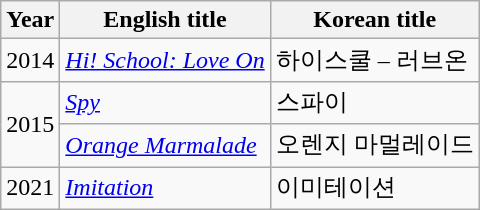<table class="wikitable plainrowheaders">
<tr>
<th scope="col">Year</th>
<th scope="col">English title</th>
<th scope="col">Korean title</th>
</tr>
<tr>
<td>2014</td>
<td><em><a href='#'>Hi! School: Love On</a></em></td>
<td>하이스쿨 – 러브온</td>
</tr>
<tr>
<td rowspan="2">2015</td>
<td><em><a href='#'>Spy</a></em></td>
<td>스파이</td>
</tr>
<tr>
<td><em><a href='#'>Orange Marmalade</a></em></td>
<td>오렌지 마멀레이드</td>
</tr>
<tr>
<td>2021</td>
<td><em><a href='#'>Imitation</a></em></td>
<td>이미테이션</td>
</tr>
</table>
